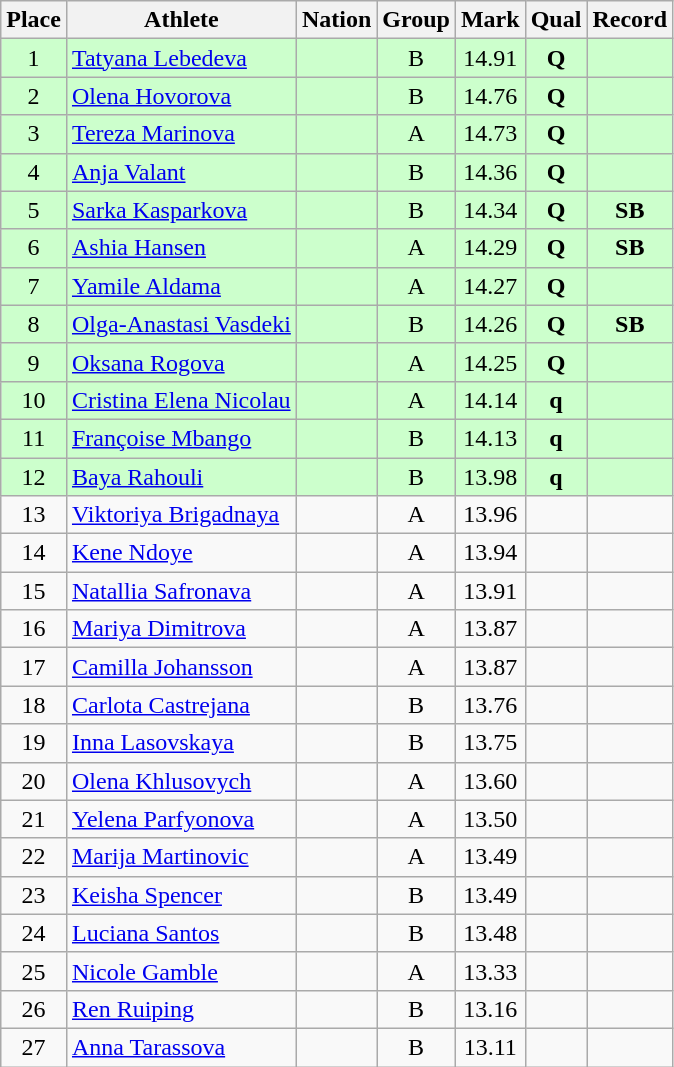<table class="wikitable sortable">
<tr>
<th>Place</th>
<th>Athlete</th>
<th>Nation</th>
<th>Group</th>
<th>Mark</th>
<th>Qual</th>
<th>Record</th>
</tr>
<tr bgcolor=ccffcc>
<td align=center>1</td>
<td align=left><a href='#'>Tatyana Lebedeva</a></td>
<td align=left></td>
<td align=center>B</td>
<td align=center>14.91</td>
<td align=center><strong>Q</strong></td>
<td align=center></td>
</tr>
<tr bgcolor=ccffcc>
<td align=center>2</td>
<td align=left><a href='#'>Olena Hovorova</a></td>
<td align=left></td>
<td align=center>B</td>
<td align=center>14.76</td>
<td align=center><strong>Q</strong></td>
<td align=center></td>
</tr>
<tr bgcolor=ccffcc>
<td align=center>3</td>
<td align=left><a href='#'>Tereza Marinova</a></td>
<td align=left></td>
<td align=center>A</td>
<td align=center>14.73</td>
<td align=center><strong>Q</strong></td>
<td align=center></td>
</tr>
<tr bgcolor=ccffcc>
<td align=center>4</td>
<td align=left><a href='#'>Anja Valant</a></td>
<td align=left></td>
<td align=center>B</td>
<td align=center>14.36</td>
<td align=center><strong>Q</strong></td>
<td align=center></td>
</tr>
<tr bgcolor=ccffcc>
<td align=center>5</td>
<td align=left><a href='#'>Sarka Kasparkova</a></td>
<td align=left></td>
<td align=center>B</td>
<td align=center>14.34</td>
<td align=center><strong>Q</strong></td>
<td align=center><strong>SB</strong></td>
</tr>
<tr bgcolor=ccffcc>
<td align=center>6</td>
<td align=left><a href='#'>Ashia Hansen</a></td>
<td align=left></td>
<td align=center>A</td>
<td align=center>14.29</td>
<td align=center><strong>Q</strong></td>
<td align=center><strong>SB</strong></td>
</tr>
<tr bgcolor=ccffcc>
<td align=center>7</td>
<td align=left><a href='#'>Yamile Aldama</a></td>
<td align=left></td>
<td align=center>A</td>
<td align=center>14.27</td>
<td align=center><strong>Q</strong></td>
<td></td>
</tr>
<tr bgcolor=ccffcc>
<td align=center>8</td>
<td align=left><a href='#'>Olga-Anastasi Vasdeki</a></td>
<td align=left></td>
<td align=center>B</td>
<td align=center>14.26</td>
<td align=center><strong>Q</strong></td>
<td align=center><strong>SB</strong></td>
</tr>
<tr bgcolor=ccffcc>
<td align=center>9</td>
<td align=left><a href='#'>Oksana Rogova</a></td>
<td align=left></td>
<td align=center>A</td>
<td align=center>14.25</td>
<td align=center><strong>Q</strong></td>
<td></td>
</tr>
<tr bgcolor=ccffcc>
<td align=center>10</td>
<td align=left><a href='#'>Cristina Elena Nicolau</a></td>
<td align=left></td>
<td align=center>A</td>
<td align=center>14.14</td>
<td align=center><strong>q</strong></td>
<td></td>
</tr>
<tr bgcolor=ccffcc>
<td align=center>11</td>
<td align=left><a href='#'>Françoise Mbango</a></td>
<td align=left></td>
<td align=center>B</td>
<td align=center>14.13</td>
<td align=center><strong>q</strong></td>
<td></td>
</tr>
<tr bgcolor=ccffcc>
<td align=center>12</td>
<td align=left><a href='#'>Baya Rahouli</a></td>
<td align=left></td>
<td align=center>B</td>
<td align=center>13.98</td>
<td align=center><strong>q</strong></td>
<td></td>
</tr>
<tr>
<td align=center>13</td>
<td align=left><a href='#'>Viktoriya Brigadnaya</a></td>
<td align=left></td>
<td align=center>A</td>
<td align=center>13.96</td>
<td></td>
<td></td>
</tr>
<tr>
<td align=center>14</td>
<td align=left><a href='#'>Kene Ndoye</a></td>
<td align=left></td>
<td align=center>A</td>
<td align=center>13.94</td>
<td></td>
<td></td>
</tr>
<tr>
<td align=center>15</td>
<td align=left><a href='#'>Natallia Safronava</a></td>
<td align=left></td>
<td align=center>A</td>
<td align=center>13.91</td>
<td></td>
<td></td>
</tr>
<tr>
<td align=center>16</td>
<td align=left><a href='#'>Mariya Dimitrova</a></td>
<td align=left></td>
<td align=center>A</td>
<td align=center>13.87</td>
<td></td>
<td></td>
</tr>
<tr>
<td align=center>17</td>
<td align=left><a href='#'>Camilla Johansson</a></td>
<td align=left></td>
<td align=center>A</td>
<td align=center>13.87</td>
<td></td>
<td></td>
</tr>
<tr>
<td align=center>18</td>
<td align=left><a href='#'>Carlota Castrejana</a></td>
<td align=left></td>
<td align=center>B</td>
<td align=center>13.76</td>
<td></td>
<td></td>
</tr>
<tr>
<td align=center>19</td>
<td align=left><a href='#'>Inna Lasovskaya</a></td>
<td align=left></td>
<td align=center>B</td>
<td align=center>13.75</td>
<td></td>
<td></td>
</tr>
<tr>
<td align=center>20</td>
<td align=left><a href='#'>Olena Khlusovych</a></td>
<td align=left></td>
<td align=center>A</td>
<td align=center>13.60</td>
<td></td>
<td></td>
</tr>
<tr>
<td align=center>21</td>
<td align=left><a href='#'>Yelena Parfyonova</a></td>
<td align=left></td>
<td align=center>A</td>
<td align=center>13.50</td>
<td></td>
<td></td>
</tr>
<tr>
<td align=center>22</td>
<td align=left><a href='#'>Marija Martinovic</a></td>
<td align=left></td>
<td align=center>A</td>
<td align=center>13.49</td>
<td></td>
</tr>
<tr>
<td align=center>23</td>
<td align=left><a href='#'>Keisha Spencer</a></td>
<td align=left></td>
<td align=center>B</td>
<td align=center>13.49</td>
<td></td>
<td></td>
</tr>
<tr>
<td align=center>24</td>
<td align=left><a href='#'>Luciana Santos</a></td>
<td align=left></td>
<td align=center>B</td>
<td align=center>13.48</td>
<td></td>
<td></td>
</tr>
<tr>
<td align=center>25</td>
<td align=left><a href='#'>Nicole Gamble</a></td>
<td align=left></td>
<td align=center>A</td>
<td align=center>13.33</td>
<td></td>
<td></td>
</tr>
<tr>
<td align=center>26</td>
<td align=left><a href='#'>Ren Ruiping</a></td>
<td align=left></td>
<td align=center>B</td>
<td align=center>13.16</td>
<td></td>
<td></td>
</tr>
<tr>
<td align=center>27</td>
<td align=left><a href='#'>Anna Tarassova</a></td>
<td align=left></td>
<td align=center>B</td>
<td align=center>13.11</td>
<td></td>
<td></td>
</tr>
</table>
